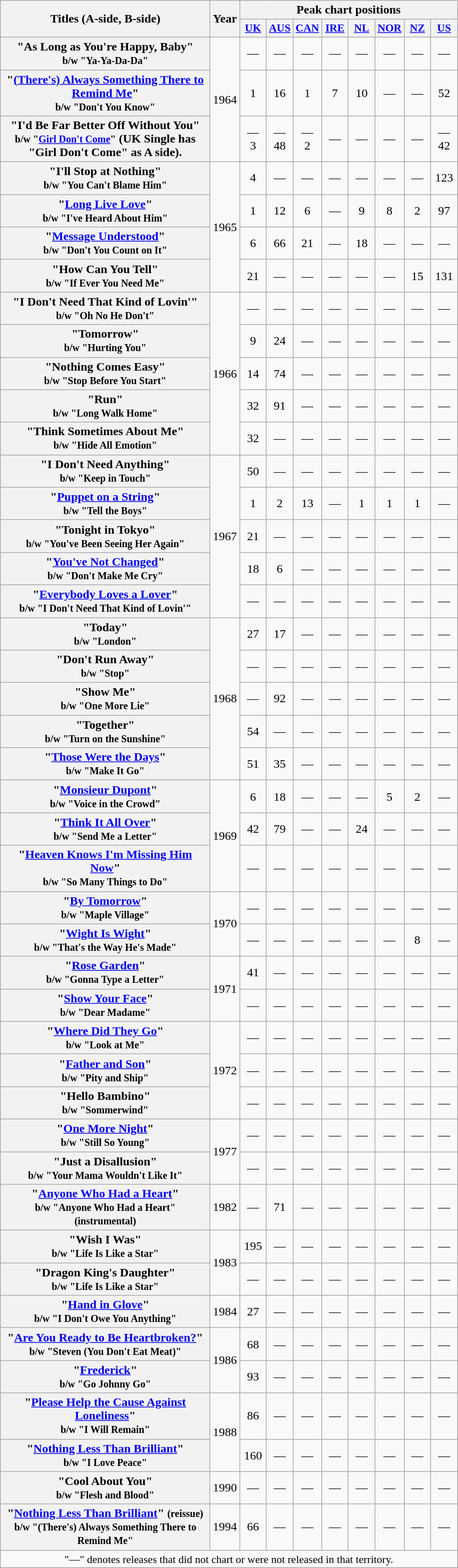<table class="wikitable plainrowheaders" style="text-align:center;">
<tr>
<th rowspan="2" scope="col" style="width:17em;">Titles (A-side, B-side)</th>
<th rowspan="2" scope="col" style="width:2em;">Year</th>
<th colspan="8">Peak chart positions</th>
</tr>
<tr>
<th scope="col" style="width:2em;font-size:90%;"><a href='#'>UK</a><br></th>
<th scope="col" style="width:2em;font-size:90%;"><a href='#'>AUS</a><br></th>
<th scope="col" style="width:2em;font-size:90%;"><a href='#'>CAN</a><br></th>
<th scope="col" style="width:2em;font-size:90%;"><a href='#'>IRE</a><br></th>
<th scope="col" style="width:2em;font-size:90%;"><a href='#'>NL</a><br></th>
<th scope="col" style="width:2em;font-size:90%;"><a href='#'>NOR</a><br></th>
<th scope="col" style="width:2em;font-size:90%;"><a href='#'>NZ</a><br></th>
<th scope="col" style="width:2em;font-size:90%;"><a href='#'>US</a><br></th>
</tr>
<tr>
<th scope="row">"As Long as You're Happy, Baby"<br><small>b/w "Ya-Ya-Da-Da"</small></th>
<td rowspan="3">1964</td>
<td>—</td>
<td>—</td>
<td>—</td>
<td>—</td>
<td>—</td>
<td>—</td>
<td>—</td>
<td>—</td>
</tr>
<tr>
<th scope="row">"<a href='#'>(There's) Always Something There to Remind Me</a>"<br><small>b/w "Don't You Know"</small></th>
<td>1</td>
<td>16</td>
<td>1</td>
<td>7</td>
<td>10</td>
<td>—</td>
<td>—</td>
<td>52</td>
</tr>
<tr>
<th scope="row">"I'd Be Far Better Off Without You"<br><small>b/w "<a href='#'>Girl Don't Come</a>"</small> (UK Single has "Girl Don't Come" as A side).</th>
<td>—<br>3</td>
<td>—<br>48</td>
<td>—<br>2</td>
<td>—</td>
<td>—</td>
<td>—</td>
<td>—</td>
<td>—<br>42</td>
</tr>
<tr>
<th scope="row">"I'll Stop at Nothing"<br><small>b/w "You Can't Blame Him"</small></th>
<td rowspan="4">1965</td>
<td>4</td>
<td>—</td>
<td>—</td>
<td>—</td>
<td>—</td>
<td>—</td>
<td>—</td>
<td>123</td>
</tr>
<tr>
<th scope="row">"<a href='#'>Long Live Love</a>"<br><small>b/w "I've Heard About Him"</small></th>
<td>1</td>
<td>12</td>
<td>6</td>
<td>—</td>
<td>9</td>
<td>8</td>
<td>2</td>
<td>97</td>
</tr>
<tr>
<th scope="row">"<a href='#'>Message Understood</a>"<br><small>b/w "Don't You Count on It"</small></th>
<td>6</td>
<td>66</td>
<td>21</td>
<td>—</td>
<td>18</td>
<td>—</td>
<td>—</td>
<td>—</td>
</tr>
<tr>
<th scope="row">"How Can You Tell"<br><small>b/w "If Ever You Need Me"</small></th>
<td>21</td>
<td>—</td>
<td>—</td>
<td>—</td>
<td>—</td>
<td>—</td>
<td>15</td>
<td>131</td>
</tr>
<tr>
<th scope="row">"I Don't Need That Kind of Lovin'" <br><small>b/w "Oh No He Don't"</small></th>
<td rowspan="5">1966</td>
<td>—</td>
<td>—</td>
<td>—</td>
<td>—</td>
<td>—</td>
<td>—</td>
<td>—</td>
<td>—</td>
</tr>
<tr>
<th scope="row">"Tomorrow"<br><small>b/w "Hurting You"</small></th>
<td>9</td>
<td>24</td>
<td>—</td>
<td>—</td>
<td>—</td>
<td>—</td>
<td>—</td>
<td>—</td>
</tr>
<tr>
<th scope="row">"Nothing Comes Easy"<br><small>b/w "Stop Before You Start"</small></th>
<td>14</td>
<td>74</td>
<td>—</td>
<td>—</td>
<td>—</td>
<td>—</td>
<td>—</td>
<td>—</td>
</tr>
<tr>
<th scope="row">"Run"<br><small>b/w "Long Walk Home"</small></th>
<td>32</td>
<td>91</td>
<td>—</td>
<td>—</td>
<td>—</td>
<td>—</td>
<td>—</td>
<td>—</td>
</tr>
<tr>
<th scope="row">"Think Sometimes About Me"<br><small>b/w "Hide All Emotion"</small></th>
<td>32</td>
<td>—</td>
<td>—</td>
<td>—</td>
<td>—</td>
<td>—</td>
<td>—</td>
<td>—</td>
</tr>
<tr>
<th scope="row">"I Don't Need Anything"<br><small>b/w "Keep in Touch"</small></th>
<td rowspan="5">1967</td>
<td>50</td>
<td>—</td>
<td>—</td>
<td>—</td>
<td>—</td>
<td>—</td>
<td>—</td>
<td>—</td>
</tr>
<tr>
<th scope="row">"<a href='#'>Puppet on a String</a>"<br><small>b/w "Tell the Boys"</small></th>
<td>1</td>
<td>2</td>
<td>13</td>
<td>—</td>
<td>1</td>
<td>1</td>
<td>1</td>
<td>—</td>
</tr>
<tr>
<th scope="row">"Tonight in Tokyo"<br><small>b/w "You've Been Seeing Her Again"</small></th>
<td>21</td>
<td>—</td>
<td>—</td>
<td>—</td>
<td>—</td>
<td>—</td>
<td>—</td>
<td>—</td>
</tr>
<tr>
<th scope="row">"<a href='#'>You've Not Changed</a>"<br><small>b/w "Don't Make Me Cry"</small></th>
<td>18</td>
<td>6</td>
<td>—</td>
<td>—</td>
<td>—</td>
<td>—</td>
<td>—</td>
<td>—</td>
</tr>
<tr>
<th scope="row">"<a href='#'>Everybody Loves a Lover</a>" <br><small>b/w "I Don't Need That Kind of Lovin'"</small></th>
<td>—</td>
<td>—</td>
<td>—</td>
<td>—</td>
<td>—</td>
<td>—</td>
<td>—</td>
<td>—</td>
</tr>
<tr>
<th scope="row">"Today"<br><small>b/w "London"</small></th>
<td rowspan="5">1968</td>
<td>27</td>
<td>17</td>
<td>—</td>
<td>—</td>
<td>—</td>
<td>—</td>
<td>—</td>
<td>—</td>
</tr>
<tr>
<th scope="row">"Don't Run Away"<br><small>b/w "Stop"</small></th>
<td>—</td>
<td>—</td>
<td>—</td>
<td>—</td>
<td>—</td>
<td>—</td>
<td>—</td>
<td>—</td>
</tr>
<tr>
<th scope="row">"Show Me"<br><small>b/w "One More Lie"</small></th>
<td>—</td>
<td>92</td>
<td>—</td>
<td>—</td>
<td>—</td>
<td>—</td>
<td>—</td>
<td>—</td>
</tr>
<tr>
<th scope="row">"Together"<br><small>b/w "Turn on the Sunshine"</small></th>
<td>54</td>
<td>—</td>
<td>—</td>
<td>—</td>
<td>—</td>
<td>—</td>
<td>—</td>
<td>—</td>
</tr>
<tr>
<th scope="row">"<a href='#'>Those Were the Days</a>"<br><small>b/w "Make It Go"</small></th>
<td>51</td>
<td>35</td>
<td>—</td>
<td>—</td>
<td>—</td>
<td>—</td>
<td>—</td>
<td>—</td>
</tr>
<tr>
<th scope="row">"<a href='#'>Monsieur Dupont</a>"<br><small>b/w "Voice in the Crowd"</small></th>
<td rowspan="3">1969</td>
<td>6</td>
<td>18</td>
<td>—</td>
<td>—</td>
<td>—</td>
<td>5</td>
<td>2</td>
<td>—</td>
</tr>
<tr>
<th scope="row">"<a href='#'>Think It All Over</a>"<br><small>b/w "Send Me a Letter"</small></th>
<td>42</td>
<td>79</td>
<td>—</td>
<td>—</td>
<td>24</td>
<td>—</td>
<td>—</td>
<td>—</td>
</tr>
<tr>
<th scope="row">"<a href='#'>Heaven Knows I'm Missing Him Now</a>"<br><small>b/w "So Many Things to Do"</small></th>
<td>—</td>
<td>—</td>
<td>—</td>
<td>—</td>
<td>—</td>
<td>—</td>
<td>—</td>
<td>—</td>
</tr>
<tr>
<th scope="row">"<a href='#'>By Tomorrow</a>"<br><small>b/w "Maple Village"</small></th>
<td rowspan="2">1970</td>
<td>—</td>
<td>—</td>
<td>—</td>
<td>—</td>
<td>—</td>
<td>—</td>
<td>—</td>
<td>—</td>
</tr>
<tr>
<th scope="row">"<a href='#'>Wight Is Wight</a>"<br><small>b/w "That's the Way He's Made"</small></th>
<td>—</td>
<td>—</td>
<td>—</td>
<td>—</td>
<td>—</td>
<td>—</td>
<td>8</td>
<td>—</td>
</tr>
<tr>
<th scope="row">"<a href='#'>Rose Garden</a>"<br><small>b/w "Gonna Type a Letter"</small></th>
<td rowspan="2">1971</td>
<td>41</td>
<td>—</td>
<td>—</td>
<td>—</td>
<td>—</td>
<td>—</td>
<td>—</td>
<td>—</td>
</tr>
<tr>
<th scope="row">"<a href='#'>Show Your Face</a>"<br><small>b/w "Dear Madame"</small></th>
<td>—</td>
<td>—</td>
<td>—</td>
<td>—</td>
<td>—</td>
<td>—</td>
<td>—</td>
<td>—</td>
</tr>
<tr>
<th scope="row">"<a href='#'>Where Did They Go</a>"<br><small>b/w "Look at Me"</small></th>
<td rowspan="3">1972</td>
<td>—</td>
<td>—</td>
<td>—</td>
<td>—</td>
<td>—</td>
<td>—</td>
<td>—</td>
<td>—</td>
</tr>
<tr>
<th scope="row">"<a href='#'>Father and Son</a>"<br><small>b/w "Pity and Ship"</small></th>
<td>—</td>
<td>—</td>
<td>—</td>
<td>—</td>
<td>—</td>
<td>—</td>
<td>—</td>
<td>—</td>
</tr>
<tr>
<th scope="row">"Hello Bambino" <br><small>b/w "Sommerwind"</small></th>
<td>—</td>
<td>—</td>
<td>—</td>
<td>—</td>
<td>—</td>
<td>—</td>
<td>—</td>
<td>—</td>
</tr>
<tr>
<th scope="row">"<a href='#'>One More Night</a>"<br><small>b/w "Still So Young"</small></th>
<td rowspan="2">1977</td>
<td>—</td>
<td>—</td>
<td>—</td>
<td>—</td>
<td>—</td>
<td>—</td>
<td>—</td>
<td>—</td>
</tr>
<tr>
<th scope="row">"Just a Disallusion"<br><small>b/w "Your Mama Wouldn't Like It"</small></th>
<td>—</td>
<td>—</td>
<td>—</td>
<td>—</td>
<td>—</td>
<td>—</td>
<td>—</td>
<td>—</td>
</tr>
<tr>
<th scope="row">"<a href='#'>Anyone Who Had a Heart</a>"<br><small>b/w "Anyone Who Had a Heart" (instrumental)</small></th>
<td>1982</td>
<td>—</td>
<td>71</td>
<td>—</td>
<td>—</td>
<td>—</td>
<td>—</td>
<td>—</td>
<td>—</td>
</tr>
<tr>
<th scope="row">"Wish I Was"<br><small>b/w "Life Is Like a Star"</small></th>
<td rowspan="2">1983</td>
<td>195</td>
<td>—</td>
<td>—</td>
<td>—</td>
<td>—</td>
<td>—</td>
<td>—</td>
<td>—</td>
</tr>
<tr>
<th scope="row">"Dragon King's Daughter" <br><small>b/w "Life Is Like a Star"</small></th>
<td>—</td>
<td>—</td>
<td>—</td>
<td>—</td>
<td>—</td>
<td>—</td>
<td>—</td>
<td>—</td>
</tr>
<tr>
<th scope="row">"<a href='#'>Hand in Glove</a>"<br><small>b/w "I Don't Owe You Anything"</small></th>
<td>1984</td>
<td>27</td>
<td>—</td>
<td>—</td>
<td>—</td>
<td>—</td>
<td>—</td>
<td>—</td>
<td>—</td>
</tr>
<tr>
<th scope="row">"<a href='#'>Are You Ready to Be Heartbroken?</a>"<br><small>b/w "Steven (You Don't Eat Meat)"</small></th>
<td rowspan="2">1986</td>
<td>68</td>
<td>—</td>
<td>—</td>
<td>—</td>
<td>—</td>
<td>—</td>
<td>—</td>
<td>—</td>
</tr>
<tr>
<th scope="row">"<a href='#'>Frederick</a>"<br><small>b/w "Go Johnny Go"</small></th>
<td>93</td>
<td>—</td>
<td>—</td>
<td>—</td>
<td>—</td>
<td>—</td>
<td>—</td>
<td>—</td>
</tr>
<tr>
<th scope="row">"<a href='#'>Please Help the Cause Against Loneliness</a>"<br><small>b/w "I Will Remain"</small></th>
<td rowspan="2">1988</td>
<td>86</td>
<td>—</td>
<td>—</td>
<td>—</td>
<td>—</td>
<td>—</td>
<td>—</td>
<td>—</td>
</tr>
<tr>
<th scope="row">"<a href='#'>Nothing Less Than Brilliant</a>"<br><small>b/w "I Love Peace"</small></th>
<td>160</td>
<td>—</td>
<td>—</td>
<td>—</td>
<td>—</td>
<td>—</td>
<td>—</td>
<td>—</td>
</tr>
<tr>
<th scope="row">"Cool About You" <br><small>b/w "Flesh and Blood"</small></th>
<td>1990</td>
<td>—</td>
<td>—</td>
<td>—</td>
<td>—</td>
<td>—</td>
<td>—</td>
<td>—</td>
<td>—</td>
</tr>
<tr>
<th scope="row">"<a href='#'>Nothing Less Than Brilliant</a>" <small>(reissue)</small><br><small>b/w "(There's) Always Something There to Remind Me"</small></th>
<td>1994</td>
<td>66</td>
<td>—</td>
<td>—</td>
<td>—</td>
<td>—</td>
<td>—</td>
<td>—</td>
<td>—</td>
</tr>
<tr>
<td colspan="10" style="font-size:90%">"—" denotes releases that did not chart or were not released in that territory.</td>
</tr>
</table>
